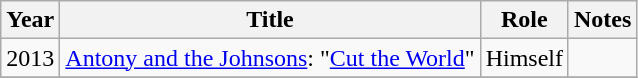<table class="wikitable sortable">
<tr>
<th>Year</th>
<th>Title</th>
<th>Role</th>
<th class="unsortable">Notes</th>
</tr>
<tr>
<td>2013</td>
<td><a href='#'>Antony and the Johnsons</a>: "<a href='#'>Cut the World</a>"</td>
<td>Himself</td>
<td></td>
</tr>
<tr>
</tr>
</table>
